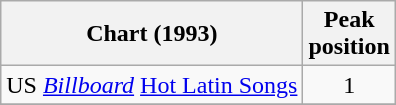<table class="wikitable">
<tr>
<th>Chart (1993)</th>
<th>Peak<br>position</th>
</tr>
<tr>
<td>US <a href='#'><em>Billboard</em></a> <a href='#'>Hot Latin Songs</a></td>
<td align="center">1</td>
</tr>
<tr>
</tr>
</table>
